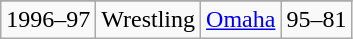<table class="wikitable" style="text-align:center">
<tr align="center">
</tr>
<tr align="center" bgcolor="">
<td>1996–97</td>
<td>Wrestling</td>
<td><a href='#'>Omaha</a></td>
<td>95–81</td>
</tr>
</table>
